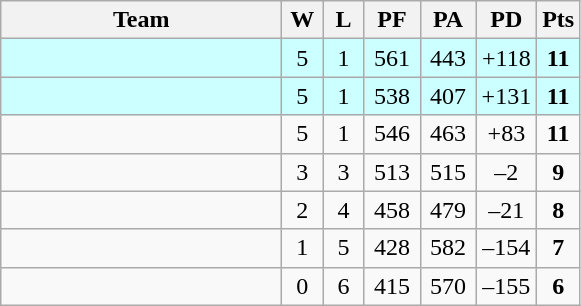<table class="wikitable" style="text-align:center;">
<tr>
<th width=180>Team</th>
<th width=20>W</th>
<th width=20>L</th>
<th width=30>PF</th>
<th width=30>PA</th>
<th width=30>PD</th>
<th width=20>Pts</th>
</tr>
<tr bgcolor="#CCFFFF">
<td align=left></td>
<td>5</td>
<td>1</td>
<td>561</td>
<td>443</td>
<td>+118</td>
<td><strong>11</strong></td>
</tr>
<tr bgcolor="#CCFFFF">
<td align=left></td>
<td>5</td>
<td>1</td>
<td>538</td>
<td>407</td>
<td>+131</td>
<td><strong>11</strong></td>
</tr>
<tr>
<td align=left></td>
<td>5</td>
<td>1</td>
<td>546</td>
<td>463</td>
<td>+83</td>
<td><strong>11</strong></td>
</tr>
<tr>
<td align=left></td>
<td>3</td>
<td>3</td>
<td>513</td>
<td>515</td>
<td>–2</td>
<td><strong>9</strong></td>
</tr>
<tr>
<td align=left></td>
<td>2</td>
<td>4</td>
<td>458</td>
<td>479</td>
<td>–21</td>
<td><strong>8</strong></td>
</tr>
<tr>
<td align=left></td>
<td>1</td>
<td>5</td>
<td>428</td>
<td>582</td>
<td>–154</td>
<td><strong>7</strong></td>
</tr>
<tr>
<td align=left></td>
<td>0</td>
<td>6</td>
<td>415</td>
<td>570</td>
<td>–155</td>
<td><strong>6</strong></td>
</tr>
</table>
